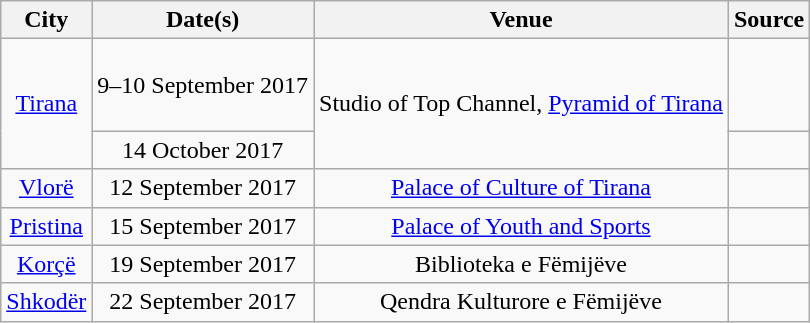<table class="wikitable sortable plainrowheaders" style="text-align:center">
<tr>
<th>City</th>
<th scope="col">Date(s)</th>
<th scope="col">Venue</th>
<th scope="col">Source</th>
</tr>
<tr>
<td rowspan=2><a href='#'>Tirana</a></td>
<td>9–10 September 2017</td>
<td rowspan=2>Studio of Top Channel, <a href='#'>Pyramid of Tirana</a></td>
<td><br><br><br></td>
</tr>
<tr>
<td>14 October 2017</td>
<td><br></td>
</tr>
<tr>
<td><a href='#'>Vlorë</a></td>
<td>12 September 2017</td>
<td><a href='#'>Palace of Culture of Tirana</a></td>
<td><br></td>
</tr>
<tr>
<td><a href='#'>Pristina</a></td>
<td>15 September 2017</td>
<td><a href='#'>Palace of Youth and Sports</a></td>
<td><br></td>
</tr>
<tr>
<td><a href='#'>Korçë</a></td>
<td>19 September 2017</td>
<td>Biblioteka e Fëmijëve</td>
<td><br></td>
</tr>
<tr>
<td><a href='#'>Shkodër</a></td>
<td>22 September 2017</td>
<td>Qendra Kulturore e Fëmijëve</td>
<td><br></td>
</tr>
</table>
